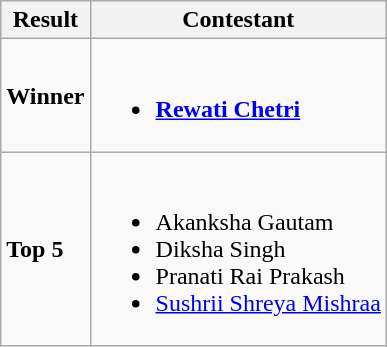<table class="wikitable">
<tr>
<th>Result</th>
<th>Contestant</th>
</tr>
<tr>
<td><strong>Winner</strong></td>
<td><br><ul><li><strong><a href='#'>Rewati Chetri</a></strong></li></ul></td>
</tr>
<tr>
<td><strong>Top 5</strong></td>
<td><br><ul><li>Akanksha Gautam</li><li>Diksha Singh</li><li>Pranati Rai Prakash</li><li><a href='#'>Sushrii Shreya Mishraa</a></li></ul></td>
</tr>
</table>
